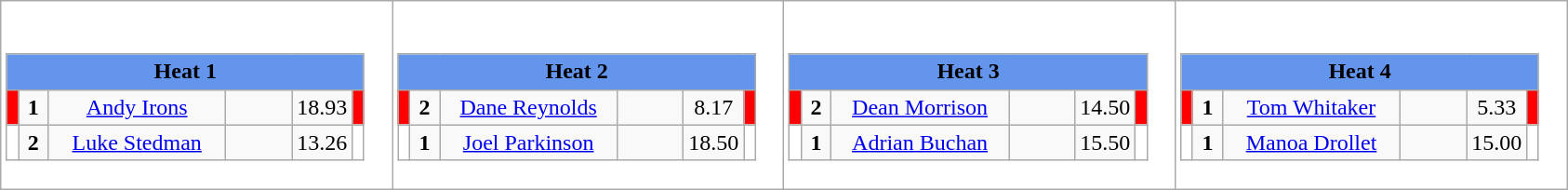<table class="wikitable" style="background:#FFFFFF;">
<tr>
<td><div><br><table class="wikitable">
<tr>
<td colspan=6 align="center" style="background:#6495ED;"><strong>Heat 1</strong></td>
</tr>
<tr>
<td width=01px style="background:#FF0000;"></td>
<td width=14px align="center"><strong>1</strong></td>
<td width=120px align="center"><a href='#'>Andy Irons</a></td>
<td width=40px align="center"></td>
<td width=20px align="center">18.93</td>
<td width=01px style="background:#FF0000;"></td>
</tr>
<tr>
<td width=01px style="background:#FFFFFF;"></td>
<td width=14px align="center"><strong>2</strong></td>
<td width=120px align="center"><a href='#'>Luke Stedman</a></td>
<td width=40px align="center"></td>
<td width=20px align="center">13.26</td>
<td width=01px style="background:#FFFFFF;"></td>
</tr>
</table>
</div></td>
<td><div><br><table class="wikitable">
<tr>
<td colspan=6 align="center" style="background:#6495ED;"><strong>Heat 2</strong></td>
</tr>
<tr>
<td width=01px style="background:#FF0000;"></td>
<td width=14px align="center"><strong>2</strong></td>
<td width=120px align="center"><a href='#'>Dane Reynolds</a></td>
<td width=40px align="center"></td>
<td width=20px align="center">8.17</td>
<td width=01px style="background:#FF0000;"></td>
</tr>
<tr>
<td width=01px style="background:#FFFFFF;"></td>
<td width=14px align="center"><strong>1</strong></td>
<td width=120px align="center"><a href='#'>Joel Parkinson</a></td>
<td width=40px align="center"></td>
<td width=20px align="center">18.50</td>
<td width=01px style="background:#FFFFFF;"></td>
</tr>
</table>
</div></td>
<td><div><br><table class="wikitable">
<tr>
<td colspan=6 align="center" style="background:#6495ED;"><strong>Heat 3</strong></td>
</tr>
<tr>
<td width=01px style="background:#FF0000;"></td>
<td width=14px align="center"><strong>2</strong></td>
<td width=120px align="center"><a href='#'>Dean Morrison</a></td>
<td width=40px align="center"></td>
<td width=20px align="center">14.50</td>
<td width=01px style="background:#FF0000;"></td>
</tr>
<tr>
<td width=01px style="background:#FFFFFF;"></td>
<td width=14px align="center"><strong>1</strong></td>
<td width=120px align="center"><a href='#'>Adrian Buchan</a></td>
<td width=40px align="center"></td>
<td width=20px align="center">15.50</td>
<td width=01px style="background:#FFFFFF;"></td>
</tr>
</table>
</div></td>
<td><div><br><table class="wikitable">
<tr>
<td colspan=6 align="center" style="background:#6495ED;"><strong>Heat 4</strong></td>
</tr>
<tr>
<td width=01px style="background:#FF0000;"></td>
<td width=14px align="center"><strong>1</strong></td>
<td width=120px align="center"><a href='#'>Tom Whitaker</a></td>
<td width=40px align="center"></td>
<td width=20px align="center">5.33</td>
<td width=01px style="background:#FF0000;"></td>
</tr>
<tr>
<td width=01px style="background:#FFFFFF;"></td>
<td width=14px align="center"><strong>1</strong></td>
<td width=120px align="center"><a href='#'>Manoa Drollet</a></td>
<td width=40px align="center"></td>
<td width=20px align="center">15.00</td>
<td width=01px style="background:#FFFFFF;"></td>
</tr>
</table>
</div></td>
</tr>
</table>
